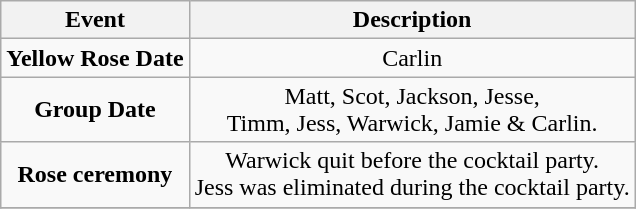<table class="wikitable sortable" style="text-align:center;">
<tr>
<th>Event</th>
<th>Description</th>
</tr>
<tr>
<td><strong>Yellow Rose Date</strong></td>
<td>Carlin</td>
</tr>
<tr>
<td><strong>Group Date</strong></td>
<td>Matt, Scot, Jackson, Jesse,<br>Timm, Jess, Warwick, Jamie & Carlin.</td>
</tr>
<tr>
<td><strong>Rose ceremony</strong></td>
<td>Warwick quit before the cocktail party.<br>Jess was eliminated during the cocktail party.</td>
</tr>
<tr>
</tr>
</table>
